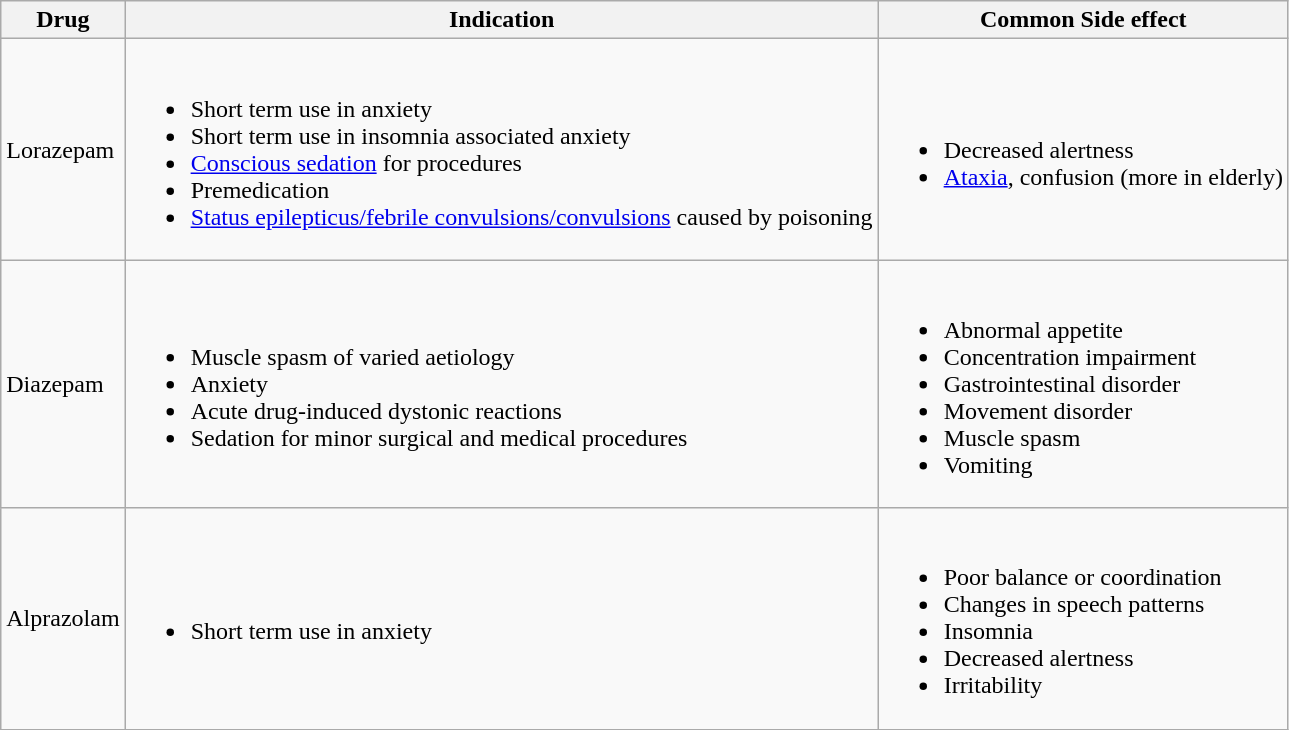<table class="wikitable">
<tr>
<th>Drug</th>
<th>Indication</th>
<th>Common Side effect</th>
</tr>
<tr>
<td>Lorazepam</td>
<td><br><ul><li>Short term use in anxiety</li><li>Short term use in insomnia associated anxiety</li><li><a href='#'>Conscious sedation</a> for procedures</li><li>Premedication</li><li><a href='#'>Status epilepticus/febrile convulsions/convulsions</a> caused by poisoning</li></ul></td>
<td><br><ul><li>Decreased alertness</li><li><a href='#'>Ataxia</a>, confusion (more in elderly)</li></ul></td>
</tr>
<tr>
<td>Diazepam</td>
<td><br><ul><li>Muscle spasm of varied aetiology</li><li>Anxiety</li><li>Acute drug-induced dystonic reactions</li><li>Sedation for minor surgical and medical procedures</li></ul></td>
<td><br><ul><li>Abnormal appetite</li><li>Concentration impairment</li><li>Gastrointestinal disorder</li><li>Movement disorder</li><li>Muscle spasm</li><li>Vomiting</li></ul></td>
</tr>
<tr>
<td>Alprazolam</td>
<td><br><ul><li>Short term use in anxiety</li></ul></td>
<td><br><ul><li>Poor balance or coordination</li><li>Changes in speech patterns</li><li>Insomnia</li><li>Decreased alertness</li><li>Irritability</li></ul></td>
</tr>
</table>
